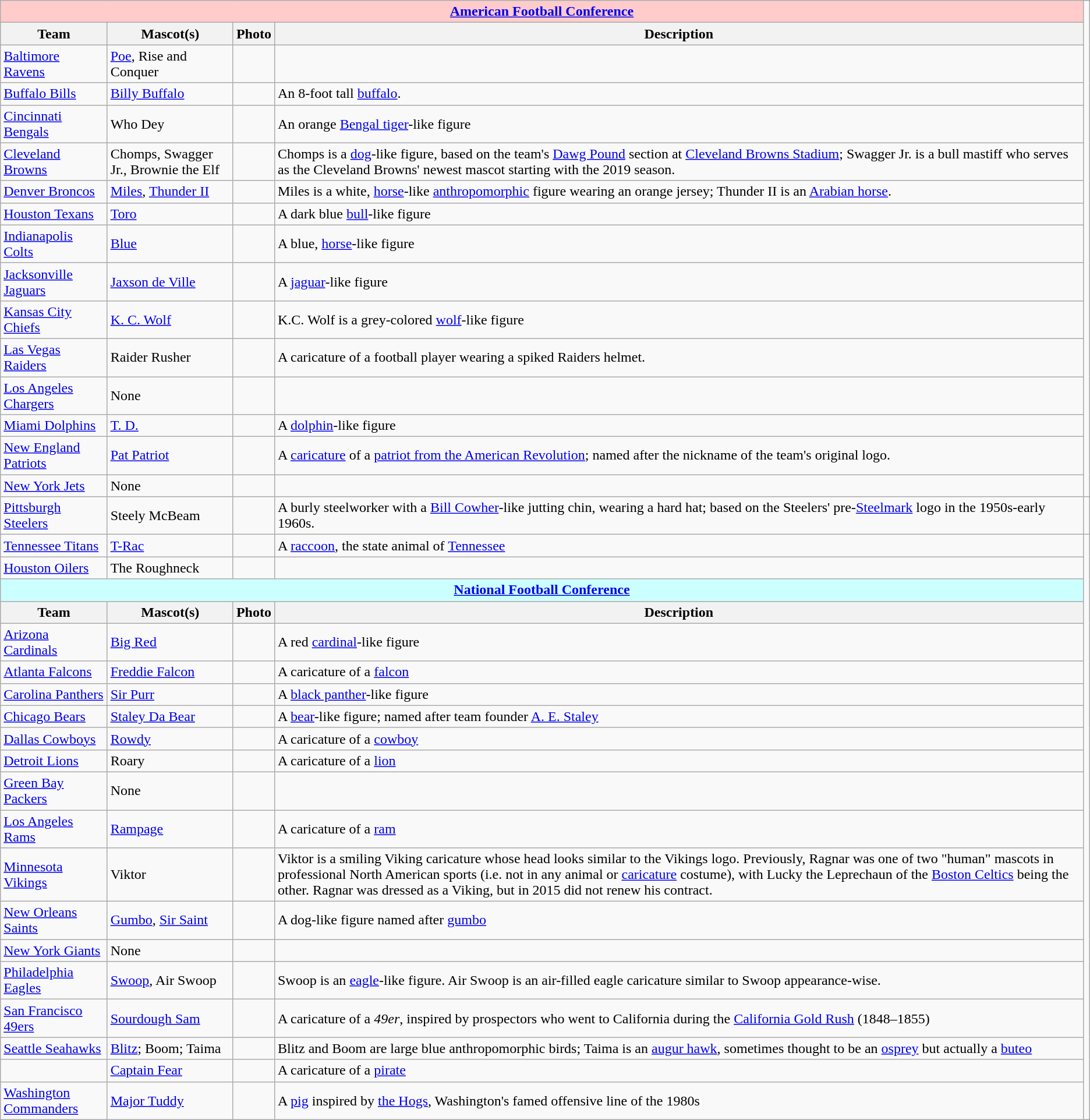<table class="wikitable">
<tr style="background:#ffcbcb;">
<td colspan="4" style="text-align:center;"><strong><a href='#'>American Football Conference</a></strong></td>
</tr>
<tr style="background:#efefef;">
<th scope=col>Team</th>
<th scope=col>Mascot(s)</th>
<th scope=col class=unsortable>Photo</th>
<th scope=col>Description</th>
</tr>
<tr>
<td><a href='#'>Baltimore Ravens</a></td>
<td><a href='#'>Poe</a>, Rise and Conquer</td>
<td></td>
<td></td>
</tr>
<tr>
<td><a href='#'>Buffalo Bills</a></td>
<td><a href='#'>Billy Buffalo</a></td>
<td></td>
<td>An 8-foot tall <a href='#'>buffalo</a>.</td>
</tr>
<tr>
<td><a href='#'>Cincinnati Bengals</a></td>
<td>Who Dey</td>
<td></td>
<td>An orange <a href='#'>Bengal tiger</a>-like figure</td>
</tr>
<tr>
<td><a href='#'>Cleveland Browns</a></td>
<td>Chomps, Swagger Jr., Brownie the Elf</td>
<td></td>
<td>Chomps is a <a href='#'>dog</a>-like figure, based on the team's <a href='#'>Dawg Pound</a> section at <a href='#'>Cleveland Browns Stadium</a>;  Swagger Jr. is a  bull mastiff who serves as the Cleveland Browns' newest mascot starting with the 2019 season.</td>
</tr>
<tr>
<td><a href='#'>Denver Broncos</a></td>
<td><a href='#'>Miles</a>, <a href='#'>Thunder II</a></td>
<td> </td>
<td>Miles is a white, <a href='#'>horse</a>-like <a href='#'>anthropomorphic</a> figure wearing an orange jersey; Thunder II is an  <a href='#'>Arabian horse</a>.</td>
</tr>
<tr>
<td><a href='#'>Houston Texans</a></td>
<td><a href='#'>Toro</a></td>
<td></td>
<td>A dark blue <a href='#'>bull</a>-like figure</td>
</tr>
<tr>
<td><a href='#'>Indianapolis Colts</a></td>
<td><a href='#'>Blue</a></td>
<td></td>
<td>A blue, <a href='#'>horse</a>-like figure</td>
</tr>
<tr>
<td><a href='#'>Jacksonville Jaguars</a></td>
<td><a href='#'>Jaxson de Ville</a></td>
<td></td>
<td>A <a href='#'>jaguar</a>-like figure</td>
</tr>
<tr>
<td><a href='#'>Kansas City Chiefs</a></td>
<td><a href='#'>K. C. Wolf</a></td>
<td></td>
<td>K.C. Wolf is a grey-colored <a href='#'>wolf</a>-like figure</td>
</tr>
<tr>
<td><a href='#'>Las Vegas Raiders</a></td>
<td>Raider Rusher</td>
<td></td>
<td>A caricature of a football player wearing a spiked Raiders helmet.</td>
</tr>
<tr>
<td><a href='#'>Los Angeles Chargers</a></td>
<td>None</td>
<td></td>
<td></td>
</tr>
<tr>
<td><a href='#'>Miami Dolphins</a></td>
<td><a href='#'>T. D.</a></td>
<td></td>
<td>A <a href='#'>dolphin</a>-like figure</td>
</tr>
<tr>
<td><a href='#'>New England Patriots</a></td>
<td><a href='#'>Pat Patriot</a></td>
<td></td>
<td>A <a href='#'>caricature</a> of a <a href='#'>patriot from the American Revolution</a>; named after the nickname of the team's original logo.</td>
</tr>
<tr>
<td><a href='#'>New York Jets</a></td>
<td>None</td>
<td></td>
<td></td>
</tr>
<tr>
<td><a href='#'>Pittsburgh Steelers</a></td>
<td>Steely McBeam</td>
<td></td>
<td>A burly steelworker with a <a href='#'>Bill Cowher</a>-like jutting chin, wearing a hard hat; based on the Steelers' pre-<a href='#'>Steelmark</a> logo in the 1950s-early 1960s.</td>
<td></td>
</tr>
<tr>
<td><a href='#'>Tennessee Titans</a></td>
<td><a href='#'>T-Rac</a></td>
<td></td>
<td>A <a href='#'>raccoon</a>, the state animal of <a href='#'>Tennessee</a></td>
</tr>
<tr>
<td><a href='#'>Houston Oilers</a></td>
<td>The Roughneck</td>
<td></td>
<td></td>
</tr>
<tr style="background:#cff;">
<td colspan="4" style="text-align:center;"><strong><a href='#'>National Football Conference</a></strong></td>
</tr>
<tr style="background:#efefef;">
<th scope=col>Team</th>
<th scope=col>Mascot(s)</th>
<th scope=col class=unsortable>Photo</th>
<th scope=col>Description</th>
</tr>
<tr>
<td><a href='#'>Arizona Cardinals</a></td>
<td><a href='#'>Big Red</a></td>
<td></td>
<td>A red <a href='#'>cardinal</a>-like figure</td>
</tr>
<tr>
<td><a href='#'>Atlanta Falcons</a></td>
<td><a href='#'>Freddie Falcon</a></td>
<td></td>
<td>A caricature of a <a href='#'>falcon</a></td>
</tr>
<tr>
<td><a href='#'>Carolina Panthers</a></td>
<td><a href='#'>Sir Purr</a></td>
<td></td>
<td>A <a href='#'>black panther</a>-like figure</td>
</tr>
<tr>
<td><a href='#'>Chicago Bears</a></td>
<td><a href='#'>Staley Da Bear</a></td>
<td></td>
<td>A <a href='#'>bear</a>-like figure; named after team founder <a href='#'>A. E. Staley</a></td>
</tr>
<tr>
<td><a href='#'>Dallas Cowboys</a></td>
<td><a href='#'>Rowdy</a></td>
<td></td>
<td>A caricature of a <a href='#'>cowboy</a></td>
</tr>
<tr>
<td><a href='#'>Detroit Lions</a></td>
<td>Roary</td>
<td></td>
<td>A caricature of a <a href='#'>lion</a></td>
</tr>
<tr>
<td><a href='#'>Green Bay Packers</a></td>
<td>None</td>
<td></td>
<td></td>
</tr>
<tr>
<td><a href='#'>Los Angeles Rams</a></td>
<td><a href='#'>Rampage</a></td>
<td></td>
<td>A caricature of a <a href='#'>ram</a></td>
</tr>
<tr>
<td><a href='#'>Minnesota Vikings</a></td>
<td>Viktor</td>
<td></td>
<td>Viktor is a smiling Viking caricature whose head looks similar to the Vikings logo. Previously, Ragnar was one of two "human" mascots in professional North American sports (i.e. not in any animal or <a href='#'>caricature</a> costume), with Lucky the Leprechaun of the <a href='#'>Boston Celtics</a> being the other. Ragnar was dressed as a Viking, but in 2015 did not renew his contract.</td>
</tr>
<tr>
<td><a href='#'>New Orleans Saints</a></td>
<td><a href='#'>Gumbo</a>, <a href='#'>Sir Saint</a></td>
<td></td>
<td>A dog-like figure named after <a href='#'>gumbo</a></td>
</tr>
<tr>
<td><a href='#'>New York Giants</a></td>
<td>None</td>
<td></td>
<td></td>
</tr>
<tr>
<td><a href='#'>Philadelphia Eagles</a></td>
<td><a href='#'>Swoop</a>, Air Swoop</td>
<td></td>
<td>Swoop is an <a href='#'>eagle</a>-like figure. Air Swoop is an air-filled eagle caricature similar to Swoop appearance-wise.</td>
</tr>
<tr>
<td><a href='#'>San Francisco 49ers</a></td>
<td><a href='#'>Sourdough Sam</a></td>
<td></td>
<td>A caricature of a <em>49er</em>, inspired by prospectors who went to California during the <a href='#'>California Gold Rush</a> (1848–1855)</td>
</tr>
<tr>
<td><a href='#'>Seattle Seahawks</a></td>
<td><a href='#'>Blitz</a>; Boom; Taima</td>
<td></td>
<td>Blitz and Boom are large blue anthropomorphic birds; Taima is an <a href='#'>augur hawk</a>, sometimes thought to be an <a href='#'>osprey</a> but actually a <a href='#'>buteo</a></td>
</tr>
<tr>
<td></td>
<td><a href='#'>Captain Fear</a></td>
<td></td>
<td>A caricature of a <a href='#'>pirate</a></td>
</tr>
<tr>
<td><a href='#'>Washington Commanders</a></td>
<td><a href='#'>Major Tuddy</a></td>
<td></td>
<td>A <a href='#'>pig</a> inspired by <a href='#'>the Hogs</a>, Washington's famed offensive line of the 1980s</td>
</tr>
</table>
